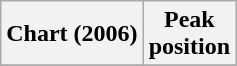<table class="wikitable sortable plainrowheaders" style="text-align:center">
<tr>
<th scope="col">Chart (2006)</th>
<th scope="col">Peak<br> position</th>
</tr>
<tr>
</tr>
</table>
